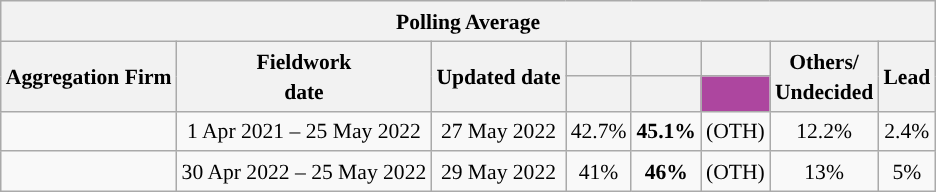<table class="wikitable sortable" style="text-align:center;font-size:90%;line-height:20px">
<tr>
<th colspan="13">Polling Average</th>
</tr>
<tr>
<th rowspan="2">Aggregation Firm</th>
<th rowspan="2" class="unsortable">Fieldwork <br> date</th>
<th rowspan="2">Updated date</th>
<th></th>
<th></th>
<th></th>
<th rowspan="2">Others/<br>Undecided</th>
<th rowspan="2">Lead</th>
</tr>
<tr>
<th class="unsortable" style="background-color: "></th>
<th class="unsortable" style="background-color: "></th>
<th class="unsortable" style="background-color:#AD469F"></th>
</tr>
<tr>
<td></td>
<td>1 Apr 2021 – 25 May 2022</td>
<td>27 May 2022</td>
<td>42.7%</td>
<td><strong>45.1%</strong></td>
<td>(OTH)</td>
<td>12.2%</td>
<td style="background:">2.4%</td>
</tr>
<tr>
<td></td>
<td>30 Apr 2022 – 25 May 2022</td>
<td>29 May 2022</td>
<td>41%</td>
<td><strong>46%</strong></td>
<td>(OTH)</td>
<td>13%</td>
<td style="background:">5%</td>
</tr>
</table>
